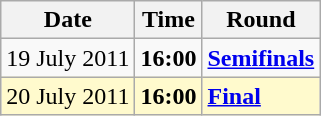<table class="wikitable">
<tr>
<th>Date</th>
<th>Time</th>
<th>Round</th>
</tr>
<tr>
<td>19 July 2011</td>
<td><strong>16:00</strong></td>
<td><strong><a href='#'>Semifinals</a></strong></td>
</tr>
<tr style=background:lemonchiffon>
<td>20 July 2011</td>
<td><strong>16:00</strong></td>
<td><strong><a href='#'>Final</a></strong></td>
</tr>
</table>
